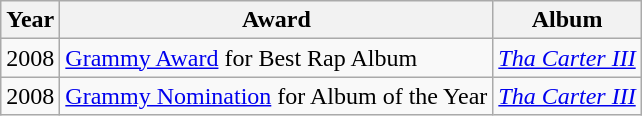<table class="wikitable">
<tr>
<th>Year</th>
<th>Award</th>
<th>Album</th>
</tr>
<tr>
<td>2008</td>
<td><a href='#'>Grammy Award</a> for Best Rap Album</td>
<td><em><a href='#'>Tha Carter III</a></em></td>
</tr>
<tr>
<td>2008</td>
<td><a href='#'>Grammy Nomination</a> for Album of the Year</td>
<td><em><a href='#'>Tha Carter III</a></em></td>
</tr>
</table>
